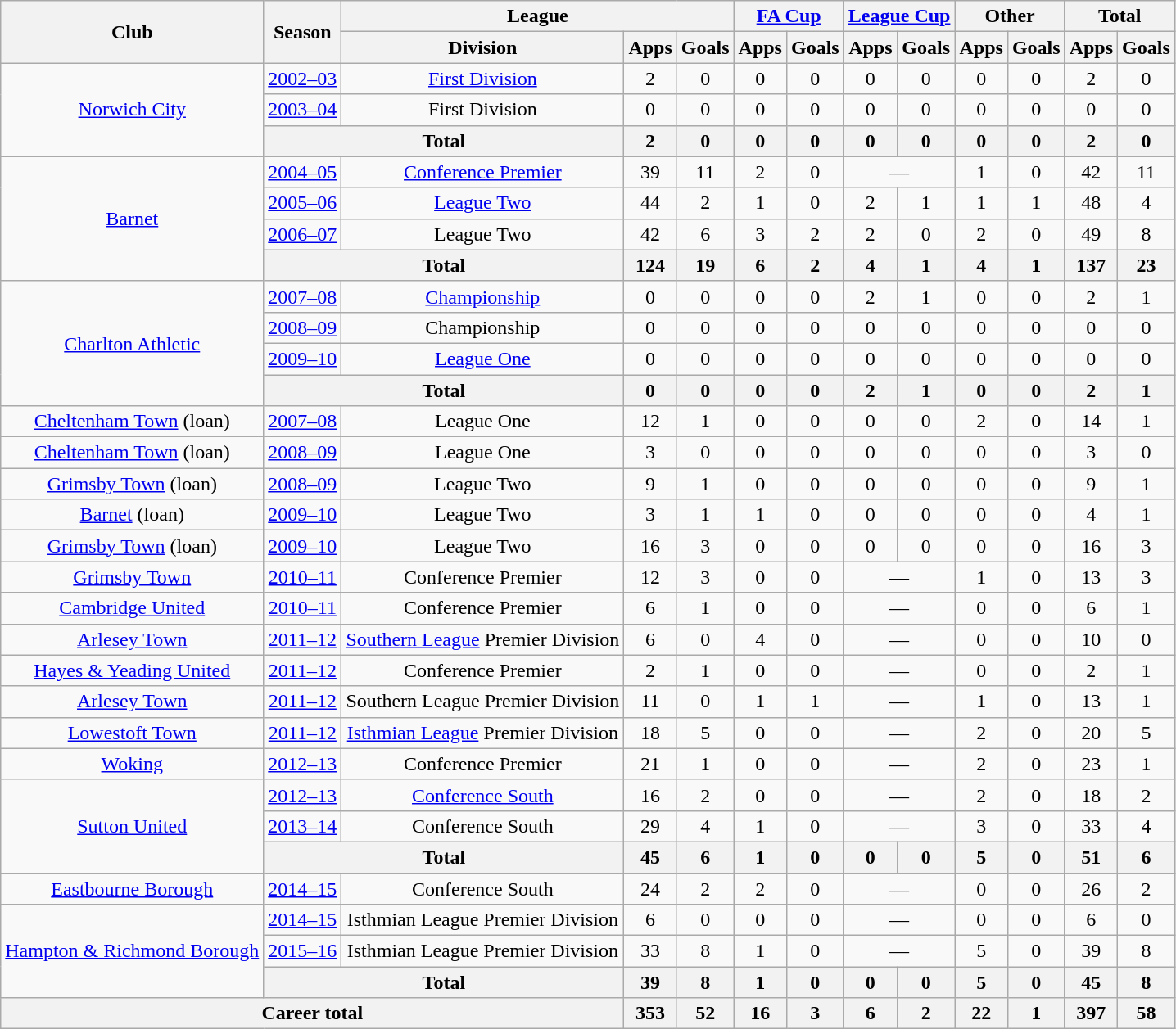<table class="wikitable" style="text-align:center">
<tr>
<th rowspan="2">Club</th>
<th rowspan="2">Season</th>
<th colspan="3">League</th>
<th colspan="2"><a href='#'>FA Cup</a></th>
<th colspan="2"><a href='#'>League Cup</a></th>
<th colspan="2">Other</th>
<th colspan="2">Total</th>
</tr>
<tr>
<th>Division</th>
<th>Apps</th>
<th>Goals</th>
<th>Apps</th>
<th>Goals</th>
<th>Apps</th>
<th>Goals</th>
<th>Apps</th>
<th>Goals</th>
<th>Apps</th>
<th>Goals</th>
</tr>
<tr>
<td rowspan="3"><a href='#'>Norwich City</a></td>
<td><a href='#'>2002–03</a></td>
<td><a href='#'>First Division</a></td>
<td>2</td>
<td>0</td>
<td>0</td>
<td>0</td>
<td>0</td>
<td>0</td>
<td>0</td>
<td>0</td>
<td>2</td>
<td>0</td>
</tr>
<tr>
<td><a href='#'>2003–04</a></td>
<td>First Division</td>
<td>0</td>
<td>0</td>
<td>0</td>
<td>0</td>
<td>0</td>
<td>0</td>
<td>0</td>
<td>0</td>
<td>0</td>
<td>0</td>
</tr>
<tr>
<th colspan="2">Total</th>
<th>2</th>
<th>0</th>
<th>0</th>
<th>0</th>
<th>0</th>
<th>0</th>
<th>0</th>
<th>0</th>
<th>2</th>
<th>0</th>
</tr>
<tr>
<td rowspan="4"><a href='#'>Barnet</a></td>
<td><a href='#'>2004–05</a></td>
<td><a href='#'>Conference Premier</a></td>
<td>39</td>
<td>11</td>
<td>2</td>
<td>0</td>
<td colspan="2">—</td>
<td>1</td>
<td>0</td>
<td>42</td>
<td>11</td>
</tr>
<tr>
<td><a href='#'>2005–06</a></td>
<td><a href='#'>League Two</a></td>
<td>44</td>
<td>2</td>
<td>1</td>
<td>0</td>
<td>2</td>
<td>1</td>
<td>1</td>
<td>1</td>
<td>48</td>
<td>4</td>
</tr>
<tr>
<td><a href='#'>2006–07</a></td>
<td>League Two</td>
<td>42</td>
<td>6</td>
<td>3</td>
<td>2</td>
<td>2</td>
<td>0</td>
<td>2</td>
<td>0</td>
<td>49</td>
<td>8</td>
</tr>
<tr>
<th colspan="2">Total</th>
<th>124</th>
<th>19</th>
<th>6</th>
<th>2</th>
<th>4</th>
<th>1</th>
<th>4</th>
<th>1</th>
<th>137</th>
<th>23</th>
</tr>
<tr>
<td rowspan="4"><a href='#'>Charlton Athletic</a></td>
<td><a href='#'>2007–08</a></td>
<td><a href='#'>Championship</a></td>
<td>0</td>
<td>0</td>
<td>0</td>
<td>0</td>
<td>2</td>
<td>1</td>
<td>0</td>
<td>0</td>
<td>2</td>
<td>1</td>
</tr>
<tr>
<td><a href='#'>2008–09</a></td>
<td>Championship</td>
<td>0</td>
<td>0</td>
<td>0</td>
<td>0</td>
<td>0</td>
<td>0</td>
<td>0</td>
<td>0</td>
<td>0</td>
<td>0</td>
</tr>
<tr>
<td><a href='#'>2009–10</a></td>
<td><a href='#'>League One</a></td>
<td>0</td>
<td>0</td>
<td>0</td>
<td>0</td>
<td>0</td>
<td>0</td>
<td>0</td>
<td>0</td>
<td>0</td>
<td>0</td>
</tr>
<tr>
<th colspan="2">Total</th>
<th>0</th>
<th>0</th>
<th>0</th>
<th>0</th>
<th>2</th>
<th>1</th>
<th>0</th>
<th>0</th>
<th>2</th>
<th>1</th>
</tr>
<tr>
<td><a href='#'>Cheltenham Town</a> (loan)</td>
<td><a href='#'>2007–08</a></td>
<td>League One</td>
<td>12</td>
<td>1</td>
<td>0</td>
<td>0</td>
<td>0</td>
<td>0</td>
<td>2</td>
<td>0</td>
<td>14</td>
<td>1</td>
</tr>
<tr>
<td><a href='#'>Cheltenham Town</a> (loan)</td>
<td><a href='#'>2008–09</a></td>
<td>League One</td>
<td>3</td>
<td>0</td>
<td>0</td>
<td>0</td>
<td>0</td>
<td>0</td>
<td>0</td>
<td>0</td>
<td>3</td>
<td>0</td>
</tr>
<tr>
<td><a href='#'>Grimsby Town</a> (loan)</td>
<td><a href='#'>2008–09</a></td>
<td>League Two</td>
<td>9</td>
<td>1</td>
<td>0</td>
<td>0</td>
<td>0</td>
<td>0</td>
<td>0</td>
<td>0</td>
<td>9</td>
<td>1</td>
</tr>
<tr>
<td><a href='#'>Barnet</a> (loan)</td>
<td><a href='#'>2009–10</a></td>
<td>League Two</td>
<td>3</td>
<td>1</td>
<td>1</td>
<td>0</td>
<td>0</td>
<td>0</td>
<td>0</td>
<td>0</td>
<td>4</td>
<td>1</td>
</tr>
<tr>
<td><a href='#'>Grimsby Town</a> (loan)</td>
<td><a href='#'>2009–10</a></td>
<td>League Two</td>
<td>16</td>
<td>3</td>
<td>0</td>
<td>0</td>
<td>0</td>
<td>0</td>
<td>0</td>
<td>0</td>
<td>16</td>
<td>3</td>
</tr>
<tr>
<td><a href='#'>Grimsby Town</a></td>
<td><a href='#'>2010–11</a></td>
<td>Conference Premier</td>
<td>12</td>
<td>3</td>
<td>0</td>
<td>0</td>
<td colspan="2">—</td>
<td>1</td>
<td>0</td>
<td>13</td>
<td>3</td>
</tr>
<tr>
<td><a href='#'>Cambridge United</a></td>
<td><a href='#'>2010–11</a></td>
<td>Conference Premier</td>
<td>6</td>
<td>1</td>
<td>0</td>
<td>0</td>
<td colspan="2">—</td>
<td>0</td>
<td>0</td>
<td>6</td>
<td>1</td>
</tr>
<tr>
<td><a href='#'>Arlesey Town</a></td>
<td><a href='#'>2011–12</a></td>
<td><a href='#'>Southern League</a> Premier Division</td>
<td>6</td>
<td>0</td>
<td>4</td>
<td>0</td>
<td colspan="2">—</td>
<td>0</td>
<td>0</td>
<td>10</td>
<td>0</td>
</tr>
<tr>
<td><a href='#'>Hayes & Yeading United</a></td>
<td><a href='#'>2011–12</a></td>
<td>Conference Premier</td>
<td>2</td>
<td>1</td>
<td>0</td>
<td>0</td>
<td colspan="2">—</td>
<td>0</td>
<td>0</td>
<td>2</td>
<td>1</td>
</tr>
<tr>
<td><a href='#'>Arlesey Town</a></td>
<td><a href='#'>2011–12</a></td>
<td>Southern League Premier Division</td>
<td>11</td>
<td>0</td>
<td>1</td>
<td>1</td>
<td colspan="2">—</td>
<td>1</td>
<td>0</td>
<td>13</td>
<td>1</td>
</tr>
<tr>
<td><a href='#'>Lowestoft Town</a></td>
<td><a href='#'>2011–12</a></td>
<td><a href='#'>Isthmian League</a> Premier Division</td>
<td>18</td>
<td>5</td>
<td>0</td>
<td>0</td>
<td colspan="2">—</td>
<td>2</td>
<td>0</td>
<td>20</td>
<td>5</td>
</tr>
<tr>
<td><a href='#'>Woking</a></td>
<td><a href='#'>2012–13</a></td>
<td>Conference Premier</td>
<td>21</td>
<td>1</td>
<td>0</td>
<td>0</td>
<td colspan="2">—</td>
<td>2</td>
<td>0</td>
<td>23</td>
<td>1</td>
</tr>
<tr>
<td rowspan="3"><a href='#'>Sutton United</a></td>
<td><a href='#'>2012–13</a></td>
<td><a href='#'>Conference South</a></td>
<td>16</td>
<td>2</td>
<td>0</td>
<td>0</td>
<td colspan="2">—</td>
<td>2</td>
<td>0</td>
<td>18</td>
<td>2</td>
</tr>
<tr>
<td><a href='#'>2013–14</a></td>
<td>Conference South</td>
<td>29</td>
<td>4</td>
<td>1</td>
<td>0</td>
<td colspan="2">—</td>
<td>3</td>
<td>0</td>
<td>33</td>
<td>4</td>
</tr>
<tr>
<th colspan="2">Total</th>
<th>45</th>
<th>6</th>
<th>1</th>
<th>0</th>
<th>0</th>
<th>0</th>
<th>5</th>
<th>0</th>
<th>51</th>
<th>6</th>
</tr>
<tr>
<td><a href='#'>Eastbourne Borough</a></td>
<td><a href='#'>2014–15</a></td>
<td>Conference South</td>
<td>24</td>
<td>2</td>
<td>2</td>
<td>0</td>
<td colspan="2">—</td>
<td>0</td>
<td>0</td>
<td>26</td>
<td>2</td>
</tr>
<tr>
<td rowspan="3"><a href='#'>Hampton & Richmond Borough</a></td>
<td><a href='#'>2014–15</a></td>
<td>Isthmian League Premier Division</td>
<td>6</td>
<td>0</td>
<td>0</td>
<td>0</td>
<td colspan="2">—</td>
<td>0</td>
<td>0</td>
<td>6</td>
<td>0</td>
</tr>
<tr>
<td><a href='#'>2015–16</a></td>
<td>Isthmian League Premier Division</td>
<td>33</td>
<td>8</td>
<td>1</td>
<td>0</td>
<td colspan="2">—</td>
<td>5</td>
<td>0</td>
<td>39</td>
<td>8</td>
</tr>
<tr>
<th colspan="2">Total</th>
<th>39</th>
<th>8</th>
<th>1</th>
<th>0</th>
<th>0</th>
<th>0</th>
<th>5</th>
<th>0</th>
<th>45</th>
<th>8</th>
</tr>
<tr>
<th colspan="3">Career total</th>
<th>353</th>
<th>52</th>
<th>16</th>
<th>3</th>
<th>6</th>
<th>2</th>
<th>22</th>
<th>1</th>
<th>397</th>
<th>58</th>
</tr>
</table>
